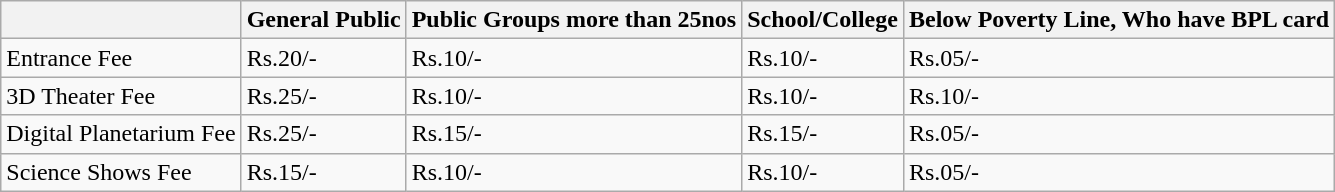<table class="wikitable">
<tr>
<th></th>
<th>General Public</th>
<th>Public Groups more than 25nos</th>
<th>School/College</th>
<th>Below Poverty Line, Who have BPL card</th>
</tr>
<tr>
<td>Entrance Fee</td>
<td>Rs.20/-</td>
<td>Rs.10/-</td>
<td>Rs.10/-</td>
<td>Rs.05/-</td>
</tr>
<tr>
<td>3D Theater Fee</td>
<td>Rs.25/-</td>
<td>Rs.10/-</td>
<td>Rs.10/-</td>
<td>Rs.10/-</td>
</tr>
<tr>
<td>Digital Planetarium Fee</td>
<td>Rs.25/-</td>
<td>Rs.15/-</td>
<td>Rs.15/-</td>
<td>Rs.05/-</td>
</tr>
<tr>
<td>Science Shows Fee</td>
<td>Rs.15/-</td>
<td>Rs.10/-</td>
<td>Rs.10/-</td>
<td>Rs.05/-</td>
</tr>
</table>
